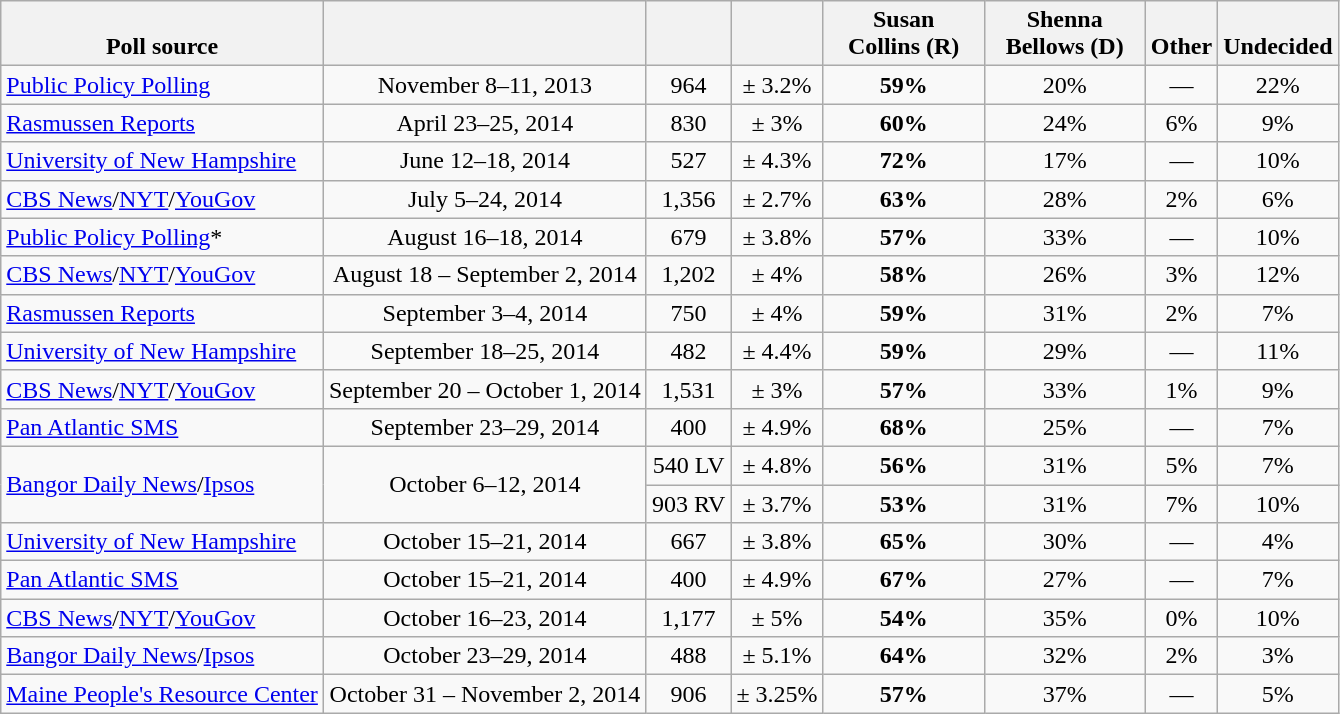<table class="wikitable" style="text-align:center">
<tr valign= bottom>
<th>Poll source</th>
<th></th>
<th></th>
<th></th>
<th style="width:100px;">Susan<br>Collins (R)</th>
<th style="width:100px;">Shenna<br>Bellows (D)</th>
<th>Other</th>
<th>Undecided</th>
</tr>
<tr>
<td align=left><a href='#'>Public Policy Polling</a></td>
<td>November 8–11, 2013</td>
<td>964</td>
<td>± 3.2%</td>
<td><strong>59%</strong></td>
<td>20%</td>
<td>—</td>
<td>22%</td>
</tr>
<tr>
<td align=left><a href='#'>Rasmussen Reports</a></td>
<td>April 23–25, 2014</td>
<td>830</td>
<td>± 3%</td>
<td><strong>60%</strong></td>
<td>24%</td>
<td>6%</td>
<td>9%</td>
</tr>
<tr>
<td align=left><a href='#'>University of New Hampshire</a></td>
<td>June 12–18, 2014</td>
<td>527</td>
<td>± 4.3%</td>
<td><strong>72%</strong></td>
<td>17%</td>
<td>—</td>
<td>10%</td>
</tr>
<tr>
<td align=left><a href='#'>CBS News</a>/<a href='#'>NYT</a>/<a href='#'>YouGov</a></td>
<td>July 5–24, 2014</td>
<td>1,356</td>
<td>± 2.7%</td>
<td><strong>63%</strong></td>
<td>28%</td>
<td>2%</td>
<td>6%</td>
</tr>
<tr>
<td align=left><a href='#'>Public Policy Polling</a>*</td>
<td>August 16–18, 2014</td>
<td>679</td>
<td>± 3.8%</td>
<td><strong>57%</strong></td>
<td>33%</td>
<td>—</td>
<td>10%</td>
</tr>
<tr>
<td align=left><a href='#'>CBS News</a>/<a href='#'>NYT</a>/<a href='#'>YouGov</a></td>
<td>August 18 – September 2, 2014</td>
<td>1,202</td>
<td>± 4%</td>
<td><strong>58%</strong></td>
<td>26%</td>
<td>3%</td>
<td>12%</td>
</tr>
<tr>
<td align=left><a href='#'>Rasmussen Reports</a></td>
<td>September 3–4, 2014</td>
<td>750</td>
<td>± 4%</td>
<td><strong>59%</strong></td>
<td>31%</td>
<td>2%</td>
<td>7%</td>
</tr>
<tr>
<td align=left><a href='#'>University of New Hampshire</a></td>
<td>September 18–25, 2014</td>
<td>482</td>
<td>± 4.4%</td>
<td><strong>59%</strong></td>
<td>29%</td>
<td>—</td>
<td>11%</td>
</tr>
<tr>
<td align=left><a href='#'>CBS News</a>/<a href='#'>NYT</a>/<a href='#'>YouGov</a></td>
<td>September 20 – October 1, 2014</td>
<td>1,531</td>
<td>± 3%</td>
<td><strong>57%</strong></td>
<td>33%</td>
<td>1%</td>
<td>9%</td>
</tr>
<tr>
<td align=left><a href='#'>Pan Atlantic SMS</a></td>
<td>September 23–29, 2014</td>
<td>400</td>
<td>± 4.9%</td>
<td><strong>68%</strong></td>
<td>25%</td>
<td>—</td>
<td>7%</td>
</tr>
<tr>
<td align=left rowspan=2><a href='#'>Bangor Daily News</a>/<a href='#'>Ipsos</a></td>
<td rowspan=2>October 6–12, 2014</td>
<td>540 LV</td>
<td>± 4.8%</td>
<td><strong>56%</strong></td>
<td>31%</td>
<td>5%</td>
<td>7%</td>
</tr>
<tr>
<td>903 RV</td>
<td>± 3.7%</td>
<td><strong>53%</strong></td>
<td>31%</td>
<td>7%</td>
<td>10%</td>
</tr>
<tr>
<td align=left><a href='#'>University of New Hampshire</a></td>
<td>October 15–21, 2014</td>
<td>667</td>
<td>± 3.8%</td>
<td><strong>65%</strong></td>
<td>30%</td>
<td>—</td>
<td>4%</td>
</tr>
<tr>
<td align=left><a href='#'>Pan Atlantic SMS</a></td>
<td>October 15–21, 2014</td>
<td>400</td>
<td>± 4.9%</td>
<td><strong>67%</strong></td>
<td>27%</td>
<td>—</td>
<td>7%</td>
</tr>
<tr>
<td align=left><a href='#'>CBS News</a>/<a href='#'>NYT</a>/<a href='#'>YouGov</a></td>
<td>October 16–23, 2014</td>
<td>1,177</td>
<td>± 5%</td>
<td><strong>54%</strong></td>
<td>35%</td>
<td>0%</td>
<td>10%</td>
</tr>
<tr>
<td align=left><a href='#'>Bangor Daily News</a>/<a href='#'>Ipsos</a></td>
<td>October 23–29, 2014</td>
<td>488</td>
<td>± 5.1%</td>
<td><strong>64%</strong></td>
<td>32%</td>
<td>2%</td>
<td>3%</td>
</tr>
<tr>
<td align=left><a href='#'>Maine People's Resource Center</a></td>
<td>October 31 – November 2, 2014</td>
<td>906</td>
<td>± 3.25%</td>
<td><strong>57%</strong></td>
<td>37%</td>
<td>—</td>
<td>5%</td>
</tr>
</table>
